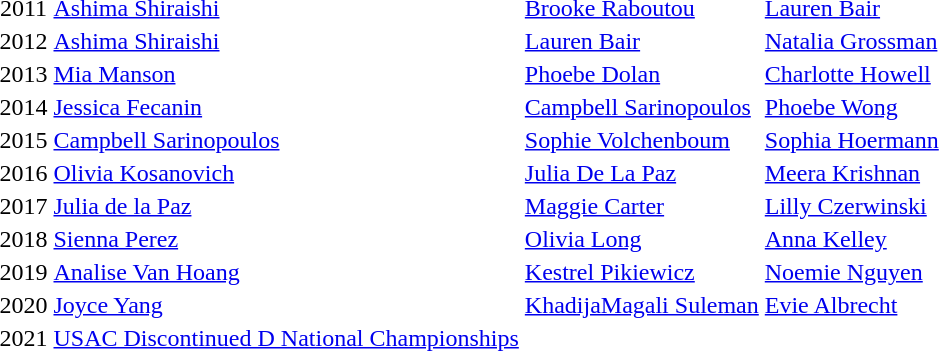<table>
<tr>
<td style="text-align:center;">2011</td>
<td><a href='#'>Ashima Shiraishi</a></td>
<td><a href='#'>Brooke Raboutou</a></td>
<td><a href='#'>Lauren Bair</a></td>
</tr>
<tr>
<td style="text-align:center;">2012</td>
<td><a href='#'>Ashima Shiraishi</a></td>
<td><a href='#'>Lauren Bair</a></td>
<td><a href='#'>Natalia Grossman</a></td>
</tr>
<tr>
<td style="text-align:center;">2013</td>
<td><a href='#'>Mia Manson</a></td>
<td><a href='#'>Phoebe Dolan</a></td>
<td><a href='#'>Charlotte Howell</a></td>
</tr>
<tr>
<td style="text-align:center;">2014</td>
<td><a href='#'>Jessica Fecanin</a></td>
<td><a href='#'>Campbell Sarinopoulos</a></td>
<td><a href='#'>Phoebe Wong</a></td>
</tr>
<tr>
<td style="text-align:center;">2015</td>
<td><a href='#'>Campbell Sarinopoulos</a></td>
<td><a href='#'>Sophie Volchenboum</a></td>
<td><a href='#'>Sophia Hoermann</a></td>
</tr>
<tr>
<td style="text-align:center;">2016</td>
<td><a href='#'>Olivia Kosanovich</a></td>
<td><a href='#'>Julia De La Paz</a></td>
<td><a href='#'>Meera Krishnan</a></td>
</tr>
<tr>
<td style="text-align:center;">2017</td>
<td><a href='#'>Julia de la Paz</a></td>
<td><a href='#'>Maggie Carter</a></td>
<td><a href='#'>Lilly Czerwinski</a></td>
</tr>
<tr>
<td style="text-align:center;">2018</td>
<td><a href='#'>Sienna Perez</a></td>
<td><a href='#'>Olivia Long</a></td>
<td><a href='#'>Anna Kelley</a></td>
</tr>
<tr>
<td style="text-align:center;">2019</td>
<td><a href='#'>Analise Van Hoang</a></td>
<td><a href='#'>Kestrel Pikiewicz</a></td>
<td><a href='#'>Noemie Nguyen</a></td>
</tr>
<tr>
<td style="text-align:center;">2020</td>
<td><a href='#'>Joyce Yang</a></td>
<td><a href='#'>KhadijaMagali Suleman</a></td>
<td><a href='#'>Evie Albrecht</a></td>
</tr>
<tr>
<td style="text-align:center;">2021</td>
<td><a href='#'>USAC Discontinued D National Championships</a></td>
</tr>
</table>
